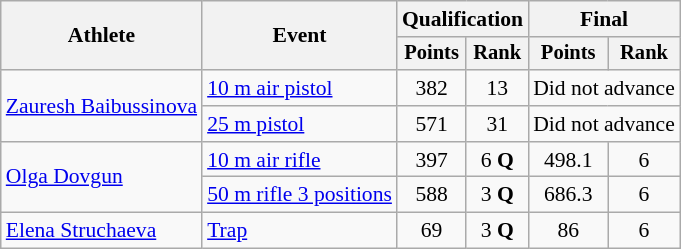<table class="wikitable" style="font-size:90%">
<tr>
<th rowspan="2">Athlete</th>
<th rowspan="2">Event</th>
<th colspan=2>Qualification</th>
<th colspan=2>Final</th>
</tr>
<tr style="font-size:95%">
<th>Points</th>
<th>Rank</th>
<th>Points</th>
<th>Rank</th>
</tr>
<tr align=center>
<td align=left rowspan=2><a href='#'>Zauresh Baibussinova</a></td>
<td align=left><a href='#'>10 m air pistol</a></td>
<td>382</td>
<td>13</td>
<td colspan=2>Did not advance</td>
</tr>
<tr align=center>
<td align=left><a href='#'>25 m pistol</a></td>
<td>571</td>
<td>31</td>
<td colspan=2>Did not advance</td>
</tr>
<tr align=center>
<td align=left rowspan=2><a href='#'>Olga Dovgun</a></td>
<td align=left><a href='#'>10 m air rifle</a></td>
<td>397</td>
<td>6 <strong>Q</strong></td>
<td>498.1</td>
<td>6</td>
</tr>
<tr align=center>
<td align=left><a href='#'>50 m rifle 3 positions</a></td>
<td>588</td>
<td>3 <strong>Q</strong></td>
<td>686.3</td>
<td>6</td>
</tr>
<tr align=center>
<td align=left><a href='#'>Elena Struchaeva</a></td>
<td align=left><a href='#'>Trap</a></td>
<td>69</td>
<td>3 <strong>Q</strong></td>
<td>86</td>
<td>6</td>
</tr>
</table>
